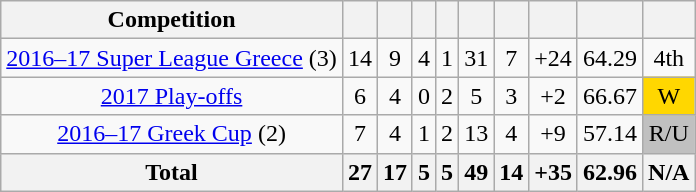<table class="wikitable" style="text-align:center">
<tr>
<th>Competition</th>
<th></th>
<th></th>
<th></th>
<th></th>
<th></th>
<th></th>
<th></th>
<th></th>
<th></th>
</tr>
<tr>
<td><a href='#'>2016–17 Super League Greece</a> (3)</td>
<td>14</td>
<td>9</td>
<td>4</td>
<td>1</td>
<td>31</td>
<td>7</td>
<td>+24</td>
<td>64.29</td>
<td>4th</td>
</tr>
<tr>
<td><a href='#'>2017 Play-offs</a></td>
<td>6</td>
<td>4</td>
<td>0</td>
<td>2</td>
<td>5</td>
<td>3</td>
<td>+2</td>
<td>66.67</td>
<td bgcolor=#FFD700>W</td>
</tr>
<tr>
<td><a href='#'>2016–17 Greek Cup</a> (2)</td>
<td>7</td>
<td>4</td>
<td>1</td>
<td>2</td>
<td>13</td>
<td>4</td>
<td>+9</td>
<td>57.14</td>
<td bgcolor=#C0C0C0>R/U</td>
</tr>
<tr>
<th>Total</th>
<th>27</th>
<th>17</th>
<th>5</th>
<th>5</th>
<th>49</th>
<th>14</th>
<th>+35</th>
<th>62.96</th>
<th>N/A</th>
</tr>
</table>
